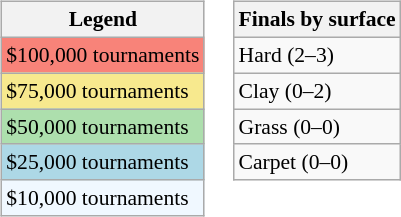<table>
<tr valign=top>
<td><br><table class=wikitable style="font-size:90%">
<tr>
<th>Legend</th>
</tr>
<tr bgcolor=#F88379>
<td>$100,000 tournaments</td>
</tr>
<tr style="background:#f7e98e;">
<td>$75,000 tournaments</td>
</tr>
<tr style="background:#addfad;">
<td>$50,000 tournaments</td>
</tr>
<tr style="background:lightblue;">
<td>$25,000 tournaments</td>
</tr>
<tr style="background:#f0f8ff;">
<td>$10,000 tournaments</td>
</tr>
</table>
</td>
<td><br><table class=wikitable style="font-size:90%">
<tr>
<th>Finals by surface</th>
</tr>
<tr>
<td>Hard (2–3)</td>
</tr>
<tr>
<td>Clay (0–2)</td>
</tr>
<tr>
<td>Grass (0–0)</td>
</tr>
<tr>
<td>Carpet (0–0)</td>
</tr>
</table>
</td>
</tr>
</table>
